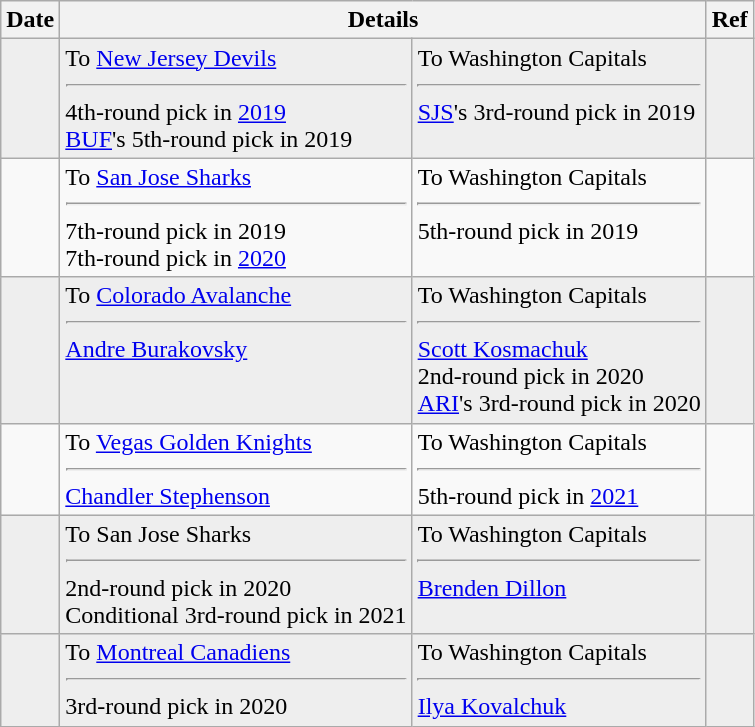<table class="wikitable">
<tr>
<th>Date</th>
<th colspan="2">Details</th>
<th>Ref</th>
</tr>
<tr style="background:#eee;">
<td></td>
<td valign="top">To <a href='#'>New Jersey Devils</a><hr>4th-round pick in <a href='#'>2019</a><br><a href='#'>BUF</a>'s 5th-round pick in 2019</td>
<td valign="top">To Washington Capitals<hr><a href='#'>SJS</a>'s 3rd-round pick in 2019</td>
<td></td>
</tr>
<tr>
<td></td>
<td valign="top">To <a href='#'>San Jose Sharks</a><hr>7th-round pick in 2019<br>7th-round pick in <a href='#'>2020</a></td>
<td valign="top">To Washington Capitals<hr>5th-round pick in 2019</td>
<td></td>
</tr>
<tr style="background:#eee;">
<td></td>
<td valign="top">To <a href='#'>Colorado Avalanche</a><hr><a href='#'>Andre Burakovsky</a></td>
<td valign="top">To Washington Capitals<hr><a href='#'>Scott Kosmachuk</a><br>2nd-round pick in 2020<br><a href='#'>ARI</a>'s 3rd-round pick in 2020</td>
<td></td>
</tr>
<tr>
<td></td>
<td valign="top">To <a href='#'>Vegas Golden Knights</a><hr><a href='#'>Chandler Stephenson</a></td>
<td valign="top">To Washington Capitals<hr>5th-round pick in <a href='#'>2021</a></td>
<td></td>
</tr>
<tr style="background:#eee;">
<td></td>
<td valign="top">To San Jose Sharks<hr>2nd-round pick in 2020<br>Conditional 3rd-round pick in 2021</td>
<td valign="top">To Washington Capitals<hr><a href='#'>Brenden Dillon</a></td>
<td></td>
</tr>
<tr style="background:#eee;">
<td></td>
<td valign="top">To <a href='#'>Montreal Canadiens</a><hr>3rd-round pick in 2020</td>
<td valign="top">To Washington Capitals<hr><a href='#'>Ilya Kovalchuk</a></td>
<td></td>
</tr>
</table>
